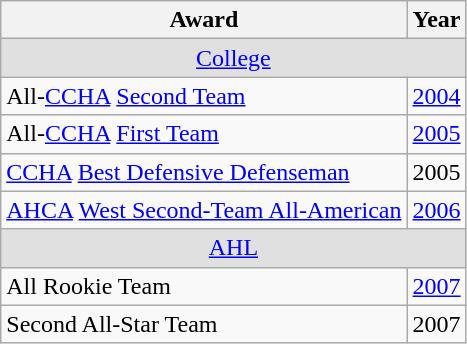<table class="wikitable">
<tr>
<th>Award</th>
<th>Year</th>
</tr>
<tr ALIGN="center" bgcolor="#e0e0e0">
<td colspan="3"><a href='#'>College</a></td>
</tr>
<tr>
<td>All-<a href='#'>CCHA</a> <a href='#'>Second Team</a></td>
<td><a href='#'>2004</a></td>
</tr>
<tr>
<td>All-<a href='#'>CCHA</a> <a href='#'>First Team</a></td>
<td><a href='#'>2005</a></td>
</tr>
<tr>
<td><a href='#'>CCHA</a> <a href='#'>Best Defensive Defenseman</a></td>
<td>2005</td>
</tr>
<tr>
<td><a href='#'>AHCA</a> <a href='#'>West Second-Team All-American</a></td>
<td><a href='#'>2006</a></td>
</tr>
<tr ALIGN="center" bgcolor="#e0e0e0">
<td colspan="3"><a href='#'>AHL</a></td>
</tr>
<tr>
<td>All Rookie Team</td>
<td><a href='#'>2007</a></td>
</tr>
<tr>
<td>Second All-Star Team</td>
<td>2007</td>
</tr>
</table>
